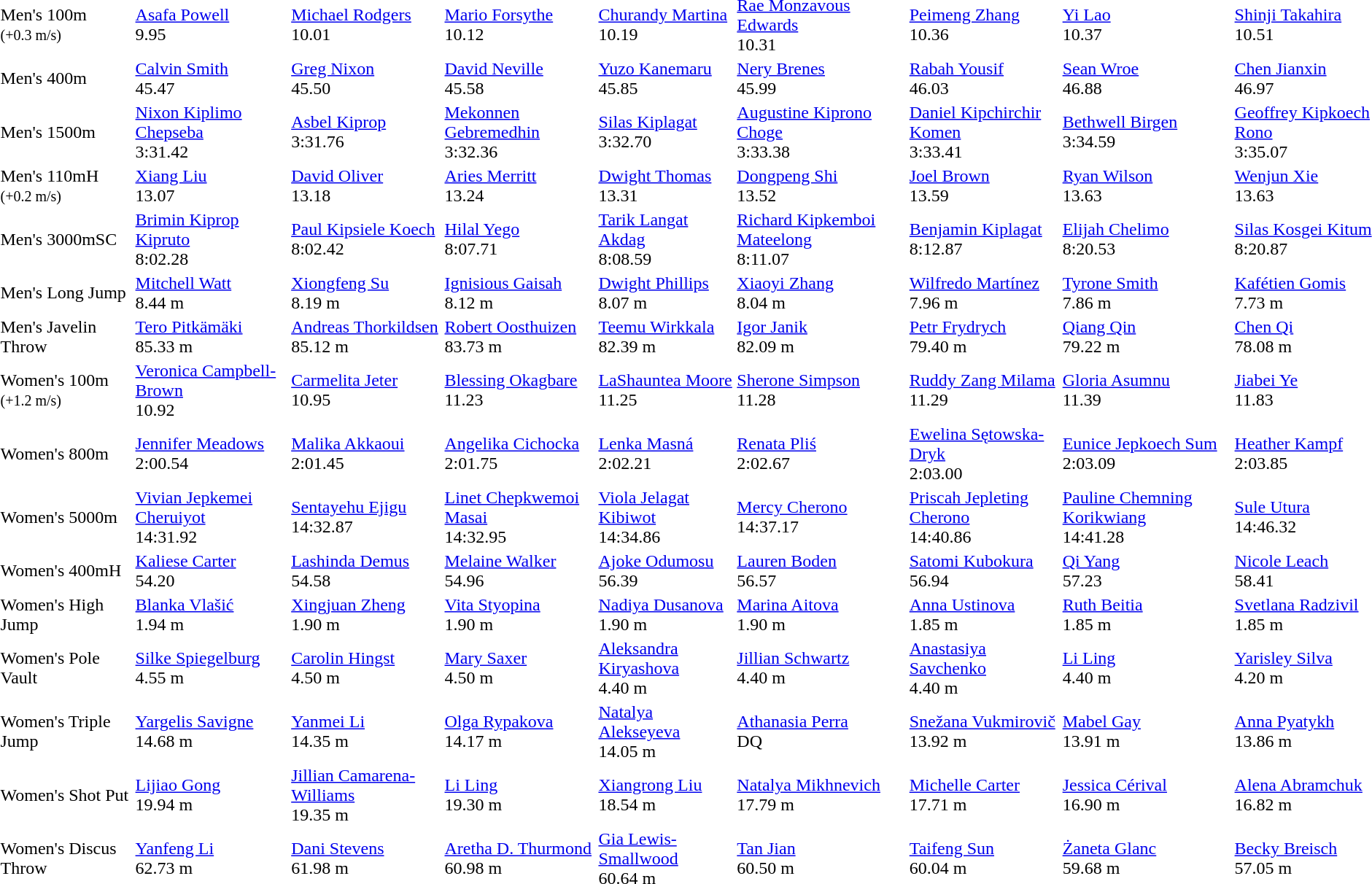<table>
<tr>
<td>Men's 100m<br><small>(+0.3 m/s)</small></td>
<td><a href='#'>Asafa Powell</a><br>  9.95</td>
<td><a href='#'>Michael Rodgers</a><br>  10.01</td>
<td><a href='#'>Mario Forsythe</a><br>  10.12</td>
<td><a href='#'>Churandy Martina</a><br>  10.19</td>
<td><a href='#'>Rae Monzavous Edwards</a><br>  10.31</td>
<td><a href='#'>Peimeng Zhang</a><br>  10.36</td>
<td><a href='#'>Yi Lao</a><br>  10.37</td>
<td><a href='#'>Shinji Takahira</a><br>  10.51</td>
</tr>
<tr>
<td>Men's 400m</td>
<td><a href='#'>Calvin Smith</a><br>  45.47</td>
<td><a href='#'>Greg Nixon</a><br>  45.50</td>
<td><a href='#'>David Neville</a><br>  45.58</td>
<td><a href='#'>Yuzo Kanemaru</a><br>  45.85</td>
<td><a href='#'>Nery Brenes</a><br>  45.99</td>
<td><a href='#'>Rabah Yousif</a><br>  46.03</td>
<td><a href='#'>Sean Wroe</a><br>  46.88</td>
<td><a href='#'>Chen Jianxin</a><br>  46.97</td>
</tr>
<tr>
<td>Men's 1500m</td>
<td><a href='#'>Nixon Kiplimo Chepseba</a><br>  3:31.42</td>
<td><a href='#'>Asbel Kiprop</a><br>  3:31.76</td>
<td><a href='#'>Mekonnen Gebremedhin</a><br>  3:32.36</td>
<td><a href='#'>Silas Kiplagat</a><br>  3:32.70</td>
<td><a href='#'>Augustine Kiprono Choge</a><br>  3:33.38</td>
<td><a href='#'>Daniel Kipchirchir Komen</a><br>  3:33.41</td>
<td><a href='#'>Bethwell Birgen</a><br>  3:34.59</td>
<td><a href='#'>Geoffrey Kipkoech Rono</a><br>  3:35.07</td>
</tr>
<tr>
<td>Men's 110mH<br><small>(+0.2 m/s)</small></td>
<td><a href='#'>Xiang Liu</a><br>  13.07</td>
<td><a href='#'>David Oliver</a><br>  13.18</td>
<td><a href='#'>Aries Merritt</a><br>  13.24</td>
<td><a href='#'>Dwight Thomas</a><br>  13.31</td>
<td><a href='#'>Dongpeng Shi</a><br>  13.52</td>
<td><a href='#'>Joel Brown</a><br>  13.59</td>
<td><a href='#'>Ryan Wilson</a><br>  13.63</td>
<td><a href='#'>Wenjun Xie</a><br>  13.63</td>
</tr>
<tr>
<td>Men's 3000mSC</td>
<td><a href='#'>Brimin Kiprop Kipruto</a><br>  8:02.28</td>
<td><a href='#'>Paul Kipsiele Koech</a><br>  8:02.42</td>
<td><a href='#'>Hilal Yego</a><br>  8:07.71</td>
<td><a href='#'>Tarik Langat Akdag</a><br>  8:08.59</td>
<td><a href='#'>Richard Kipkemboi Mateelong</a><br>  8:11.07</td>
<td><a href='#'>Benjamin Kiplagat</a><br>  8:12.87</td>
<td><a href='#'>Elijah Chelimo</a><br>  8:20.53</td>
<td><a href='#'>Silas Kosgei Kitum</a><br>  8:20.87</td>
</tr>
<tr>
<td>Men's Long Jump</td>
<td><a href='#'>Mitchell Watt</a><br>  8.44 m</td>
<td><a href='#'>Xiongfeng Su</a><br>  8.19 m</td>
<td><a href='#'>Ignisious Gaisah</a><br>  8.12 m</td>
<td><a href='#'>Dwight Phillips</a><br>  8.07 m</td>
<td><a href='#'>Xiaoyi Zhang</a><br>  8.04 m</td>
<td><a href='#'>Wilfredo Martínez</a><br>  7.96 m</td>
<td><a href='#'>Tyrone Smith</a><br>  7.86 m</td>
<td><a href='#'>Kafétien Gomis</a><br>  7.73 m</td>
</tr>
<tr>
<td>Men's Javelin Throw</td>
<td><a href='#'>Tero Pitkämäki</a><br>  85.33 m</td>
<td><a href='#'>Andreas Thorkildsen</a><br>  85.12 m</td>
<td><a href='#'>Robert Oosthuizen</a><br>  83.73 m</td>
<td><a href='#'>Teemu Wirkkala</a><br>  82.39 m</td>
<td><a href='#'>Igor Janik</a><br>  82.09 m</td>
<td><a href='#'>Petr Frydrych</a><br>  79.40 m</td>
<td><a href='#'>Qiang Qin</a><br>  79.22 m</td>
<td><a href='#'>Chen Qi</a><br>  78.08 m</td>
</tr>
<tr>
<td>Women's 100m<br><small>(+1.2 m/s)</small></td>
<td><a href='#'>Veronica Campbell-Brown</a><br>  10.92</td>
<td><a href='#'>Carmelita Jeter</a><br>  10.95</td>
<td><a href='#'>Blessing Okagbare</a><br>  11.23</td>
<td><a href='#'>LaShauntea Moore</a><br>  11.25</td>
<td><a href='#'>Sherone Simpson</a><br>  11.28</td>
<td><a href='#'>Ruddy Zang Milama</a><br>  11.29</td>
<td><a href='#'>Gloria Asumnu</a><br>  11.39</td>
<td><a href='#'>Jiabei Ye</a><br>  11.83</td>
</tr>
<tr>
<td>Women's 800m</td>
<td><a href='#'>Jennifer Meadows</a><br>  2:00.54</td>
<td><a href='#'>Malika Akkaoui</a><br>  2:01.45</td>
<td><a href='#'>Angelika Cichocka</a><br>  2:01.75</td>
<td><a href='#'>Lenka Masná</a><br>  2:02.21</td>
<td><a href='#'>Renata Pliś</a><br>  2:02.67</td>
<td><a href='#'>Ewelina Sętowska-Dryk</a><br>  2:03.00</td>
<td><a href='#'>Eunice Jepkoech Sum</a><br>  2:03.09</td>
<td><a href='#'>Heather Kampf</a><br>  2:03.85</td>
</tr>
<tr>
<td>Women's 5000m</td>
<td><a href='#'>Vivian Jepkemei Cheruiyot</a><br>  14:31.92</td>
<td><a href='#'>Sentayehu Ejigu</a><br>  14:32.87</td>
<td><a href='#'>Linet Chepkwemoi Masai</a><br>  14:32.95</td>
<td><a href='#'>Viola Jelagat Kibiwot</a><br>  14:34.86</td>
<td><a href='#'>Mercy Cherono</a><br>  14:37.17</td>
<td><a href='#'>Priscah Jepleting Cherono</a><br>  14:40.86</td>
<td><a href='#'>Pauline Chemning Korikwiang</a><br>  14:41.28</td>
<td><a href='#'>Sule Utura</a><br>  14:46.32</td>
</tr>
<tr>
<td>Women's 400mH</td>
<td><a href='#'>Kaliese Carter</a><br>  54.20</td>
<td><a href='#'>Lashinda Demus</a><br>  54.58</td>
<td><a href='#'>Melaine Walker</a><br>  54.96</td>
<td><a href='#'>Ajoke Odumosu</a><br>  56.39</td>
<td><a href='#'>Lauren Boden</a><br>  56.57</td>
<td><a href='#'>Satomi Kubokura</a><br>  56.94</td>
<td><a href='#'>Qi Yang</a><br>  57.23</td>
<td><a href='#'>Nicole Leach</a><br>  58.41</td>
</tr>
<tr>
<td>Women's High Jump</td>
<td><a href='#'>Blanka Vlašić</a><br>  1.94 m</td>
<td><a href='#'>Xingjuan Zheng</a><br>  1.90 m</td>
<td><a href='#'>Vita Styopina</a><br>  1.90 m</td>
<td><a href='#'>Nadiya Dusanova</a><br>  1.90 m</td>
<td><a href='#'>Marina Aitova</a><br>  1.90 m</td>
<td><a href='#'>Anna Ustinova</a><br>  1.85 m</td>
<td><a href='#'>Ruth Beitia</a><br>  1.85 m</td>
<td><a href='#'>Svetlana Radzivil</a><br>  1.85 m</td>
</tr>
<tr>
<td>Women's Pole Vault</td>
<td><a href='#'>Silke Spiegelburg</a><br>  4.55 m</td>
<td><a href='#'>Carolin Hingst</a><br>  4.50 m</td>
<td><a href='#'>Mary Saxer</a><br>  4.50 m</td>
<td><a href='#'>Aleksandra Kiryashova</a><br>  4.40 m</td>
<td><a href='#'>Jillian Schwartz</a><br>  4.40 m</td>
<td><a href='#'>Anastasiya Savchenko</a><br>  4.40 m</td>
<td><a href='#'>Li Ling</a><br>  4.40 m</td>
<td><a href='#'>Yarisley Silva</a><br>  4.20 m</td>
</tr>
<tr>
<td>Women's Triple Jump</td>
<td><a href='#'>Yargelis Savigne</a><br>  14.68 m</td>
<td><a href='#'>Yanmei Li</a><br>  14.35 m</td>
<td><a href='#'>Olga Rypakova</a><br>  14.17 m</td>
<td><a href='#'>Natalya Alekseyeva</a><br>  14.05 m</td>
<td><a href='#'>Athanasia Perra</a><br>  DQ</td>
<td><a href='#'>Snežana Vukmirovič</a><br>  13.92 m</td>
<td><a href='#'>Mabel Gay</a><br>  13.91 m</td>
<td><a href='#'>Anna Pyatykh</a><br>  13.86 m</td>
</tr>
<tr>
<td>Women's Shot Put</td>
<td><a href='#'>Lijiao Gong</a><br>  19.94 m</td>
<td><a href='#'>Jillian Camarena-Williams</a><br>  19.35 m</td>
<td><a href='#'>Li Ling</a><br>  19.30 m</td>
<td><a href='#'>Xiangrong Liu</a><br>  18.54 m</td>
<td><a href='#'>Natalya Mikhnevich</a><br>  17.79 m</td>
<td><a href='#'>Michelle Carter</a><br>  17.71 m</td>
<td><a href='#'>Jessica Cérival</a><br>  16.90 m</td>
<td><a href='#'>Alena Abramchuk</a><br>  16.82 m</td>
</tr>
<tr>
<td>Women's Discus Throw</td>
<td><a href='#'>Yanfeng Li</a><br>  62.73 m</td>
<td><a href='#'>Dani Stevens</a><br>  61.98 m</td>
<td><a href='#'>Aretha D. Thurmond</a><br>  60.98 m</td>
<td><a href='#'>Gia Lewis-Smallwood</a><br>  60.64 m</td>
<td><a href='#'>Tan Jian</a><br>  60.50 m</td>
<td><a href='#'>Taifeng Sun</a><br>  60.04 m</td>
<td><a href='#'>Żaneta Glanc</a><br>  59.68 m</td>
<td><a href='#'>Becky Breisch</a><br>  57.05 m</td>
</tr>
</table>
